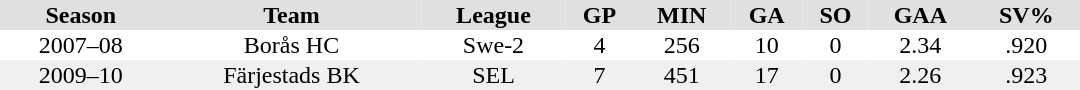<table border="0" cellpadding="1" cellspacing="0" ID="Table3" style="text-align:center; width:45em">
<tr bgcolor="#e0e0e0">
<th>Season</th>
<th>Team</th>
<th>League</th>
<th>GP</th>
<th>MIN</th>
<th>GA</th>
<th>SO</th>
<th>GAA</th>
<th>SV%</th>
</tr>
<tr>
<td>2007–08</td>
<td>Borås HC</td>
<td>Swe-2</td>
<td>4</td>
<td>256</td>
<td>10</td>
<td>0</td>
<td>2.34</td>
<td>.920</td>
</tr>
<tr bgcolor="#f0f0f0">
<td>2009–10</td>
<td>Färjestads BK</td>
<td>SEL</td>
<td>7</td>
<td>451</td>
<td>17</td>
<td>0</td>
<td>2.26</td>
<td>.923</td>
</tr>
</table>
